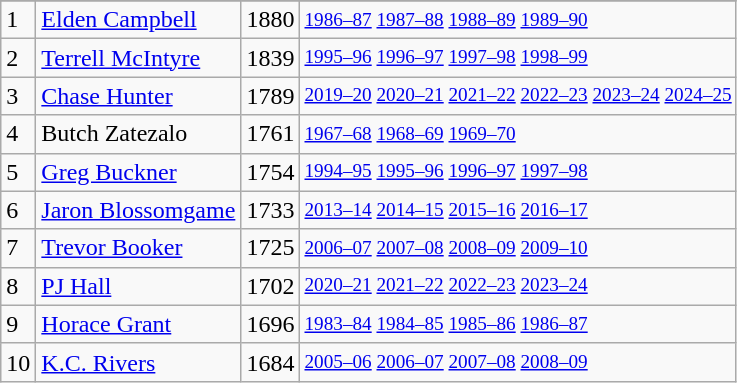<table class="wikitable">
<tr>
</tr>
<tr>
<td>1</td>
<td><a href='#'>Elden Campbell</a></td>
<td>1880</td>
<td style="font-size:80%;"><a href='#'>1986–87</a> <a href='#'>1987–88</a> <a href='#'>1988–89</a> <a href='#'>1989–90</a></td>
</tr>
<tr>
<td>2</td>
<td><a href='#'>Terrell McIntyre</a></td>
<td>1839</td>
<td style="font-size:80%;"><a href='#'>1995–96</a> <a href='#'>1996–97</a> <a href='#'>1997–98</a> <a href='#'>1998–99</a></td>
</tr>
<tr>
<td>3</td>
<td><a href='#'>Chase Hunter</a></td>
<td>1789</td>
<td style="font-size:80%;"><a href='#'>2019–20</a> <a href='#'>2020–21</a> <a href='#'>2021–22</a> <a href='#'>2022–23</a> <a href='#'>2023–24</a> <a href='#'>2024–25</a></td>
</tr>
<tr>
<td>4</td>
<td>Butch Zatezalo</td>
<td>1761</td>
<td style="font-size:80%;"><a href='#'>1967–68</a> <a href='#'>1968–69</a> <a href='#'>1969–70</a></td>
</tr>
<tr>
<td>5</td>
<td><a href='#'>Greg Buckner</a></td>
<td>1754</td>
<td style="font-size:80%;"><a href='#'>1994–95</a> <a href='#'>1995–96</a> <a href='#'>1996–97</a> <a href='#'>1997–98</a></td>
</tr>
<tr>
<td>6</td>
<td><a href='#'>Jaron Blossomgame</a></td>
<td>1733</td>
<td style="font-size:80%;"><a href='#'>2013–14</a> <a href='#'>2014–15</a> <a href='#'>2015–16</a> <a href='#'>2016–17</a></td>
</tr>
<tr>
<td>7</td>
<td><a href='#'>Trevor Booker</a></td>
<td>1725</td>
<td style="font-size:80%;"><a href='#'>2006–07</a> <a href='#'>2007–08</a> <a href='#'>2008–09</a> <a href='#'>2009–10</a></td>
</tr>
<tr>
<td>8</td>
<td><a href='#'>PJ Hall</a></td>
<td>1702</td>
<td style="font-size:80%;"><a href='#'>2020–21</a> <a href='#'>2021–22</a> <a href='#'>2022–23</a> <a href='#'>2023–24</a></td>
</tr>
<tr>
<td>9</td>
<td><a href='#'>Horace Grant</a></td>
<td>1696</td>
<td style="font-size:80%;"><a href='#'>1983–84</a> <a href='#'>1984–85</a> <a href='#'>1985–86</a> <a href='#'>1986–87</a></td>
</tr>
<tr>
<td>10</td>
<td><a href='#'>K.C. Rivers</a></td>
<td>1684</td>
<td style="font-size:80%;"><a href='#'>2005–06</a> <a href='#'>2006–07</a> <a href='#'>2007–08</a> <a href='#'>2008–09</a></td>
</tr>
</table>
